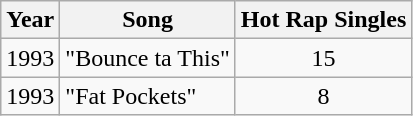<table class="wikitable">
<tr>
<th>Year</th>
<th>Song</th>
<th>Hot Rap Singles</th>
</tr>
<tr>
<td>1993</td>
<td>"Bounce ta This"</td>
<td align=center>15</td>
</tr>
<tr>
<td>1993</td>
<td>"Fat Pockets"</td>
<td align=center>8</td>
</tr>
</table>
